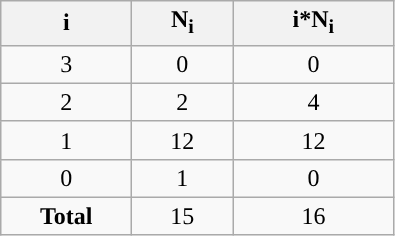<table class="wikitable">
<tr>
<th style="width: 80px">i</th>
<th style="width: 60px">N<sub>i</sub></th>
<th style="width: 100px">i*N<sub>i</sub></th>
</tr>
<tr>
<td style=" text-align:center">3</td>
<td style=" text-align:center">0</td>
<td style=" text-align:center">0</td>
</tr>
<tr>
<td style=" text-align:center">2</td>
<td style=" text-align:center">2</td>
<td style=" text-align:center">4</td>
</tr>
<tr>
<td style=" text-align:center">1</td>
<td style=" text-align:center">12</td>
<td style=" text-align:center">12</td>
</tr>
<tr>
<td style=" text-align:center">0</td>
<td style=" text-align:center">1</td>
<td style=" text-align:center">0</td>
</tr>
<tr>
<td style=" text-align:center"><strong>Total</strong></td>
<td style=" text-align:center">15</td>
<td style=" text-align:center">16</td>
</tr>
</table>
